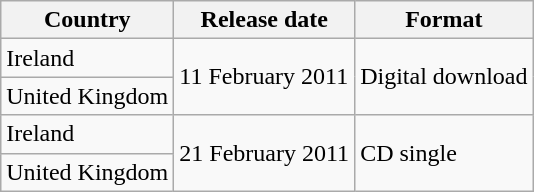<table class="wikitable">
<tr>
<th>Country</th>
<th>Release date</th>
<th>Format</th>
</tr>
<tr>
<td>Ireland</td>
<td rowspan=2>11 February 2011</td>
<td rowspan=2>Digital download</td>
</tr>
<tr>
<td>United Kingdom</td>
</tr>
<tr>
<td>Ireland</td>
<td rowspan=2>21 February 2011</td>
<td rowspan=2>CD single</td>
</tr>
<tr>
<td>United Kingdom</td>
</tr>
</table>
